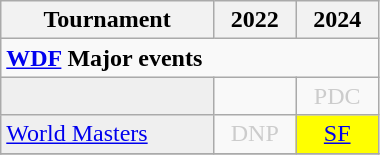<table class="wikitable" style="width:20%; margin:0">
<tr>
<th>Tournament</th>
<th>2022</th>
<th>2024</th>
</tr>
<tr>
<td colspan="3" style="text-align:left"><strong><a href='#'>WDF</a> Major events</strong></td>
</tr>
<tr>
<td style="background:#efefef;"></td>
<td></td>
<td style="text-align:center; color:#ccc;">PDC</td>
</tr>
<tr>
<td style="background:#efefef;"><a href='#'>World Masters</a></td>
<td style="text-align:center; color:#ccc;">DNP</td>
<td style="text-align:center; background:yellow;"><a href='#'>SF</a></td>
</tr>
<tr>
</tr>
</table>
